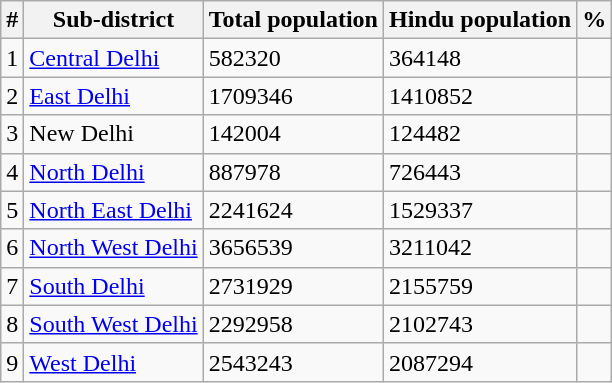<table class="wikitable sortable">
<tr>
<th>#</th>
<th>Sub-district</th>
<th>Total population</th>
<th>Hindu population</th>
<th>%</th>
</tr>
<tr>
<td>1</td>
<td><a href='#'>Central Delhi</a></td>
<td>582320</td>
<td>364148</td>
<td></td>
</tr>
<tr>
<td>2</td>
<td><a href='#'>East Delhi</a></td>
<td>1709346</td>
<td>1410852</td>
<td></td>
</tr>
<tr>
<td>3</td>
<td>New Delhi</td>
<td>142004</td>
<td>124482</td>
<td></td>
</tr>
<tr>
<td>4</td>
<td><a href='#'>North Delhi</a></td>
<td>887978</td>
<td>726443</td>
<td></td>
</tr>
<tr>
<td>5</td>
<td><a href='#'>North East Delhi</a></td>
<td>2241624</td>
<td>1529337</td>
<td></td>
</tr>
<tr>
<td>6</td>
<td><a href='#'>North West Delhi</a></td>
<td>3656539</td>
<td>3211042</td>
<td></td>
</tr>
<tr>
<td>7</td>
<td><a href='#'>South Delhi</a></td>
<td>2731929</td>
<td>2155759</td>
<td></td>
</tr>
<tr>
<td>8</td>
<td><a href='#'>South West Delhi</a></td>
<td>2292958</td>
<td>2102743</td>
<td></td>
</tr>
<tr>
<td>9</td>
<td><a href='#'>West Delhi</a></td>
<td>2543243</td>
<td>2087294</td>
<td></td>
</tr>
</table>
